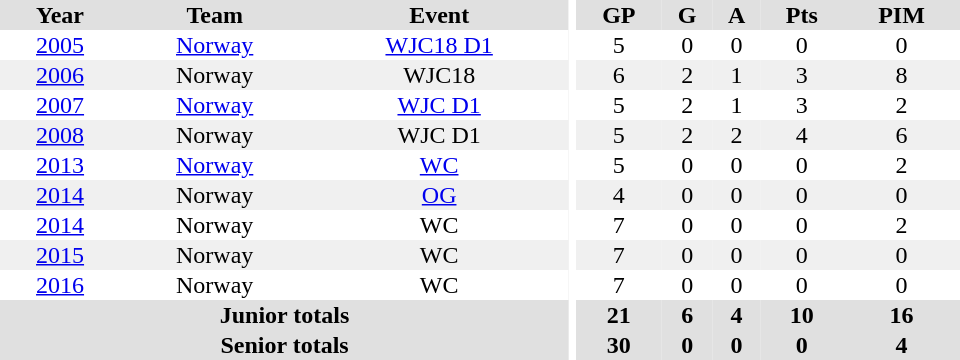<table border="0" cellpadding="1" cellspacing="0" ID="Table3" style="text-align:center; width:40em">
<tr ALIGN="center" bgcolor="#e0e0e0">
<th>Year</th>
<th>Team</th>
<th>Event</th>
<th rowspan="102" bgcolor="#ffffff"></th>
<th>GP</th>
<th>G</th>
<th>A</th>
<th>Pts</th>
<th>PIM</th>
</tr>
<tr>
<td><a href='#'>2005</a></td>
<td><a href='#'>Norway</a></td>
<td><a href='#'>WJC18 D1</a></td>
<td>5</td>
<td>0</td>
<td>0</td>
<td>0</td>
<td>0</td>
</tr>
<tr bgcolor="#f0f0f0">
<td><a href='#'>2006</a></td>
<td>Norway</td>
<td>WJC18</td>
<td>6</td>
<td>2</td>
<td>1</td>
<td>3</td>
<td>8</td>
</tr>
<tr>
<td><a href='#'>2007</a></td>
<td><a href='#'>Norway</a></td>
<td><a href='#'>WJC D1</a></td>
<td>5</td>
<td>2</td>
<td>1</td>
<td>3</td>
<td>2</td>
</tr>
<tr bgcolor="#f0f0f0">
<td><a href='#'>2008</a></td>
<td>Norway</td>
<td>WJC D1</td>
<td>5</td>
<td>2</td>
<td>2</td>
<td>4</td>
<td>6</td>
</tr>
<tr>
<td><a href='#'>2013</a></td>
<td><a href='#'>Norway</a></td>
<td><a href='#'>WC</a></td>
<td>5</td>
<td>0</td>
<td>0</td>
<td>0</td>
<td>2</td>
</tr>
<tr bgcolor="#f0f0f0">
<td><a href='#'>2014</a></td>
<td>Norway</td>
<td><a href='#'>OG</a></td>
<td>4</td>
<td>0</td>
<td>0</td>
<td>0</td>
<td>0</td>
</tr>
<tr>
<td><a href='#'>2014</a></td>
<td>Norway</td>
<td>WC</td>
<td>7</td>
<td>0</td>
<td>0</td>
<td>0</td>
<td>2</td>
</tr>
<tr bgcolor="#f0f0f0">
<td><a href='#'>2015</a></td>
<td>Norway</td>
<td>WC</td>
<td>7</td>
<td>0</td>
<td>0</td>
<td>0</td>
<td>0</td>
</tr>
<tr>
<td><a href='#'>2016</a></td>
<td>Norway</td>
<td>WC</td>
<td>7</td>
<td>0</td>
<td>0</td>
<td>0</td>
<td>0</td>
</tr>
<tr bgcolor="#e0e0e0">
<th colspan=3>Junior totals</th>
<th>21</th>
<th>6</th>
<th>4</th>
<th>10</th>
<th>16</th>
</tr>
<tr bgcolor="#e0e0e0">
<th colspan=3>Senior totals</th>
<th>30</th>
<th>0</th>
<th>0</th>
<th>0</th>
<th>4</th>
</tr>
</table>
